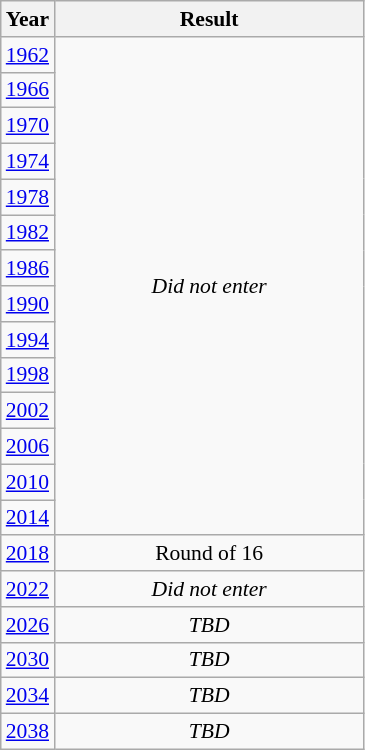<table class="wikitable" style="text-align: center; font-size:90%">
<tr>
<th>Year</th>
<th style="width:200px">Result</th>
</tr>
<tr>
<td> <a href='#'>1962</a></td>
<td rowspan="14"><em>Did not enter</em></td>
</tr>
<tr>
<td> <a href='#'>1966</a></td>
</tr>
<tr>
<td> <a href='#'>1970</a></td>
</tr>
<tr>
<td> <a href='#'>1974</a></td>
</tr>
<tr>
<td> <a href='#'>1978</a></td>
</tr>
<tr>
<td> <a href='#'>1982</a></td>
</tr>
<tr>
<td> <a href='#'>1986</a></td>
</tr>
<tr>
<td> <a href='#'>1990</a></td>
</tr>
<tr>
<td> <a href='#'>1994</a></td>
</tr>
<tr>
<td> <a href='#'>1998</a></td>
</tr>
<tr>
<td> <a href='#'>2002</a></td>
</tr>
<tr>
<td> <a href='#'>2006</a></td>
</tr>
<tr>
<td> <a href='#'>2010</a></td>
</tr>
<tr>
<td> <a href='#'>2014</a></td>
</tr>
<tr>
<td> <a href='#'>2018</a></td>
<td>Round of 16</td>
</tr>
<tr>
<td> <a href='#'>2022</a></td>
<td><em>Did not enter</em></td>
</tr>
<tr>
<td> <a href='#'>2026</a></td>
<td><em>TBD</em></td>
</tr>
<tr>
<td> <a href='#'>2030</a></td>
<td><em>TBD</em></td>
</tr>
<tr>
<td> <a href='#'>2034</a></td>
<td><em>TBD</em></td>
</tr>
<tr>
<td> <a href='#'>2038</a></td>
<td><em>TBD</em></td>
</tr>
</table>
